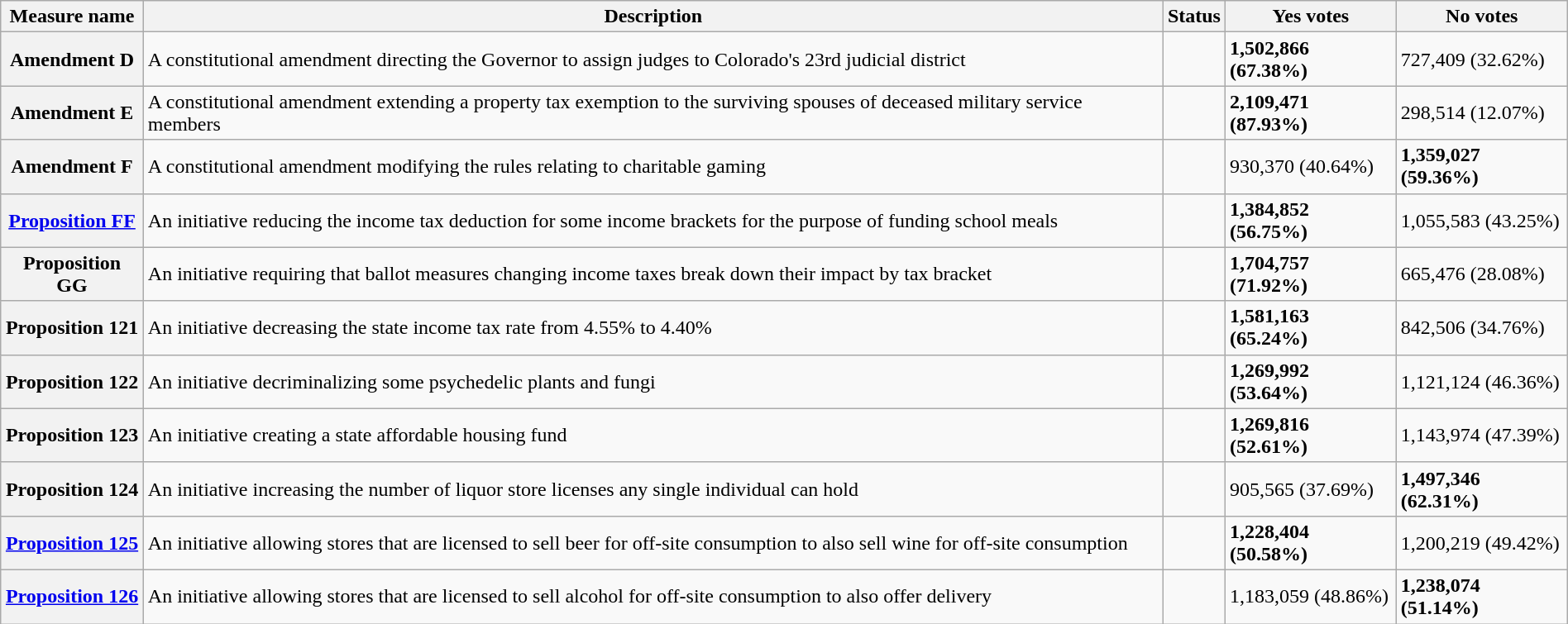<table class="wikitable sortable plainrowheaders" style="width:100%">
<tr>
<th scope="col">Measure name</th>
<th class="unsortable" scope="col">Description</th>
<th scope="col">Status</th>
<th scope="col">Yes votes</th>
<th scope="col">No votes</th>
</tr>
<tr>
<th scope="row">Amendment D</th>
<td>A constitutional amendment directing the Governor to assign judges to Colorado's 23rd judicial district</td>
<td></td>
<td><strong>1,502,866 (67.38%)</strong></td>
<td>727,409 (32.62%)</td>
</tr>
<tr>
<th scope="row">Amendment E</th>
<td>A constitutional amendment extending a property tax exemption to the surviving spouses of deceased military service members</td>
<td></td>
<td><strong>2,109,471 (87.93%)</strong></td>
<td>298,514 (12.07%)</td>
</tr>
<tr>
<th scope="row">Amendment F</th>
<td>A constitutional amendment modifying the rules relating to charitable gaming</td>
<td></td>
<td>930,370 (40.64%)</td>
<td><strong>1,359,027 (59.36%)</strong></td>
</tr>
<tr>
<th scope="row"><a href='#'>Proposition FF</a></th>
<td>An initiative reducing the income tax deduction for some income brackets for the purpose of funding school meals</td>
<td></td>
<td><strong>1,384,852 (56.75%)</strong></td>
<td>1,055,583 (43.25%)</td>
</tr>
<tr>
<th scope="row">Proposition GG</th>
<td>An initiative requiring that ballot measures changing income taxes break down their impact by tax bracket</td>
<td></td>
<td><strong>1,704,757 (71.92%)</strong></td>
<td>665,476 (28.08%)</td>
</tr>
<tr>
<th scope="row">Proposition 121</th>
<td>An initiative decreasing the state income tax rate from 4.55% to 4.40%</td>
<td></td>
<td><strong>1,581,163 (65.24%)</strong></td>
<td>842,506 (34.76%)</td>
</tr>
<tr>
<th scope="row">Proposition 122</th>
<td>An initiative decriminalizing some psychedelic plants and fungi</td>
<td></td>
<td><strong>1,269,992 (53.64%)</strong></td>
<td>1,121,124 (46.36%)</td>
</tr>
<tr>
<th scope="row">Proposition 123</th>
<td>An initiative creating a state affordable housing fund</td>
<td></td>
<td><strong>1,269,816 (52.61%)</strong></td>
<td>1,143,974 (47.39%)</td>
</tr>
<tr>
<th scope="row">Proposition 124</th>
<td>An initiative increasing the number of liquor store licenses any single individual can hold</td>
<td></td>
<td>905,565 (37.69%)</td>
<td><strong>1,497,346 (62.31%)</strong></td>
</tr>
<tr>
<th scope="row"><a href='#'>Proposition 125</a></th>
<td>An initiative allowing stores that are licensed to sell beer for off-site consumption to also sell wine for off-site consumption</td>
<td></td>
<td><strong>1,228,404 (50.58%)</strong></td>
<td>1,200,219 (49.42%)</td>
</tr>
<tr>
<th scope="row"><a href='#'>Proposition 126</a></th>
<td>An initiative allowing stores that are licensed to sell alcohol for off-site consumption to also offer delivery</td>
<td></td>
<td>1,183,059 (48.86%)</td>
<td><strong>1,238,074 (51.14%)</strong></td>
</tr>
</table>
